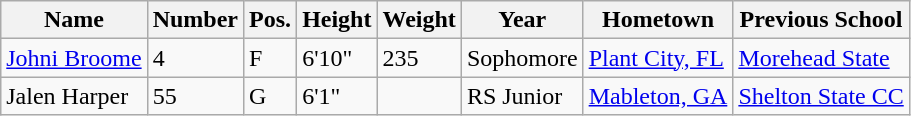<table class="wikitable sortable" border="1">
<tr>
<th>Name</th>
<th>Number</th>
<th>Pos.</th>
<th>Height</th>
<th>Weight</th>
<th>Year</th>
<th>Hometown</th>
<th class="unsortable">Previous School</th>
</tr>
<tr>
<td><a href='#'>Johni Broome</a></td>
<td>4</td>
<td>F</td>
<td>6'10"</td>
<td>235</td>
<td>Sophomore</td>
<td><a href='#'>Plant City, FL</a></td>
<td><a href='#'>Morehead State</a></td>
</tr>
<tr>
<td>Jalen Harper</td>
<td>55</td>
<td>G</td>
<td>6'1"</td>
<td></td>
<td>RS Junior</td>
<td><a href='#'>Mableton, GA</a></td>
<td><a href='#'>Shelton State CC</a></td>
</tr>
</table>
